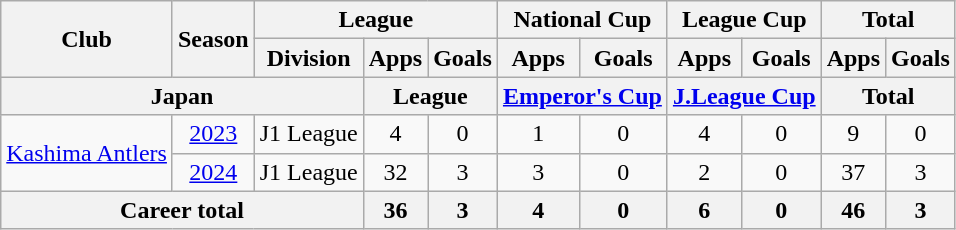<table class="wikitable" style="text-align: center">
<tr>
<th rowspan="2">Club</th>
<th rowspan="2">Season</th>
<th colspan="3">League</th>
<th colspan="2">National Cup</th>
<th colspan="2">League Cup</th>
<th colspan="2">Total</th>
</tr>
<tr>
<th>Division</th>
<th>Apps</th>
<th>Goals</th>
<th>Apps</th>
<th>Goals</th>
<th>Apps</th>
<th>Goals</th>
<th>Apps</th>
<th>Goals</th>
</tr>
<tr>
<th colspan=3>Japan</th>
<th colspan=2>League</th>
<th colspan=2><a href='#'>Emperor's Cup</a></th>
<th colspan=2><a href='#'>J.League Cup</a></th>
<th colspan=2>Total</th>
</tr>
<tr>
<td rowspan="2"><a href='#'>Kashima Antlers</a></td>
<td><a href='#'>2023</a></td>
<td>J1 League</td>
<td>4</td>
<td>0</td>
<td>1</td>
<td>0</td>
<td>4</td>
<td>0</td>
<td>9</td>
<td>0</td>
</tr>
<tr>
<td><a href='#'>2024</a></td>
<td>J1 League</td>
<td>32</td>
<td>3</td>
<td>3</td>
<td>0</td>
<td>2</td>
<td>0</td>
<td>37</td>
<td>3</td>
</tr>
<tr>
<th colspan=3>Career total</th>
<th>36</th>
<th>3</th>
<th>4</th>
<th>0</th>
<th>6</th>
<th>0</th>
<th>46</th>
<th>3</th>
</tr>
</table>
